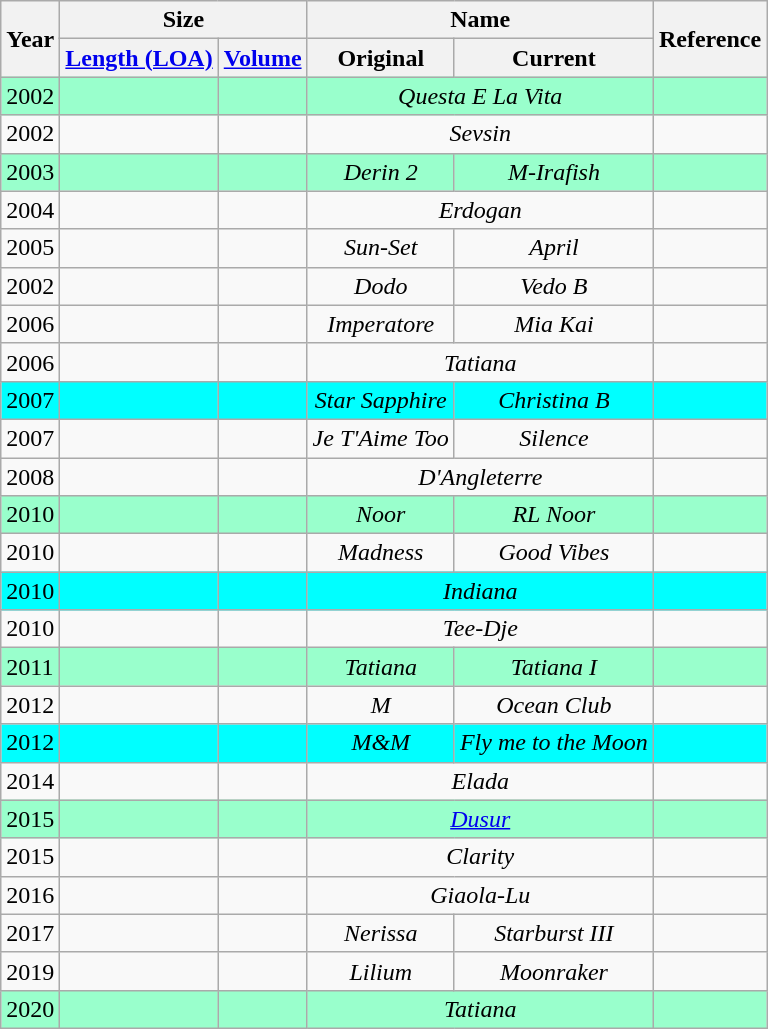<table class="wikitable sortable">
<tr style="vertical-align:center">
<th rowspan="2">Year</th>
<th colspan="2">Size</th>
<th colspan="2">Name</th>
<th rowspan="2">Reference</th>
</tr>
<tr>
<th><a href='#'>Length (LOA)</a></th>
<th><a href='#'>Volume</a></th>
<th>Original</th>
<th>Current</th>
</tr>
<tr style="background:#9fc;">
<td>2002</td>
<td></td>
<td></td>
<td colspan="2" align=center><em>Questa E La Vita</em></td>
<td></td>
</tr>
<tr>
<td>2002</td>
<td></td>
<td></td>
<td colspan="2" align=center><em>Sevsin</em></td>
<td></td>
</tr>
<tr style="background:#9fc;">
<td>2003</td>
<td></td>
<td></td>
<td align=center><em>Derin 2</em></td>
<td align=center><em>M-Irafish</em></td>
<td></td>
</tr>
<tr>
<td>2004</td>
<td></td>
<td></td>
<td colspan="2" align=center><em>Erdogan</em></td>
<td></td>
</tr>
<tr>
<td>2005</td>
<td></td>
<td></td>
<td align=center><em>Sun-Set</em></td>
<td align=center><em>April</em></td>
<td></td>
</tr>
<tr>
<td>2002</td>
<td></td>
<td></td>
<td align=center><em>Dodo</em></td>
<td align=center><em>Vedo B</em></td>
<td></td>
</tr>
<tr>
<td>2006</td>
<td></td>
<td></td>
<td align=center><em>Imperatore</em></td>
<td align=center><em>Mia Kai</em></td>
<td></td>
</tr>
<tr>
<td>2006</td>
<td></td>
<td></td>
<td colspan="2" align=center><em>Tatiana</em></td>
<td></td>
</tr>
<tr style="background:Cyan">
<td>2007</td>
<td></td>
<td></td>
<td align=center><em>Star Sapphire</em></td>
<td align=center><em>Christina B</em></td>
<td></td>
</tr>
<tr>
<td>2007</td>
<td></td>
<td></td>
<td align=center><em>Je T'Aime Too</em></td>
<td align=center><em>Silence</em></td>
<td></td>
</tr>
<tr>
<td>2008</td>
<td></td>
<td></td>
<td colspan="2" align=center><em>D'Angleterre</em></td>
<td></td>
</tr>
<tr style="background:#9fc;">
<td>2010</td>
<td></td>
<td></td>
<td align=center><em>Noor</em></td>
<td align=center><em>RL Noor</em></td>
<td></td>
</tr>
<tr>
<td>2010</td>
<td></td>
<td></td>
<td align=center><em>Madness</em></td>
<td align=center><em>Good Vibes</em></td>
<td></td>
</tr>
<tr style="background:Cyan">
<td>2010</td>
<td></td>
<td></td>
<td colspan="2" align=center><em>Indiana</em></td>
<td></td>
</tr>
<tr>
<td>2010</td>
<td></td>
<td></td>
<td colspan="2" align=center><em>Tee-Dje</em></td>
<td></td>
</tr>
<tr style="background:#9fc;">
<td>2011</td>
<td></td>
<td></td>
<td align=center><em>Tatiana</em></td>
<td align=center><em>Tatiana I</em></td>
<td></td>
</tr>
<tr>
<td>2012</td>
<td></td>
<td></td>
<td align=center><em>M</em></td>
<td align=center><em>Ocean Club</em></td>
<td></td>
</tr>
<tr style="background:Cyan">
<td>2012</td>
<td></td>
<td></td>
<td align=center><em>M&M</em></td>
<td align=center><em>Fly me to the Moon</em></td>
<td></td>
</tr>
<tr>
<td>2014</td>
<td></td>
<td></td>
<td colspan="2" align=center><em>Elada</em></td>
<td></td>
</tr>
<tr style="background:#9fc;">
<td>2015</td>
<td></td>
<td></td>
<td colspan="2" align=center><a href='#'><em>Dusur</em></a></td>
<td></td>
</tr>
<tr>
<td>2015</td>
<td></td>
<td></td>
<td colspan="2" align=center><em>Clarity</em></td>
<td></td>
</tr>
<tr>
<td>2016</td>
<td></td>
<td></td>
<td colspan="2" align=center><em>Giaola-Lu</em></td>
<td></td>
</tr>
<tr>
<td>2017</td>
<td></td>
<td></td>
<td align=center><em>Nerissa</em></td>
<td align=center><em>Starburst III</em></td>
<td></td>
</tr>
<tr>
<td>2019</td>
<td></td>
<td></td>
<td align=center><em>Lilium</em></td>
<td align=center><em>Moonraker</em></td>
<td></td>
</tr>
<tr style="background:#9fc;">
<td>2020</td>
<td></td>
<td></td>
<td colspan="2" align=center><em>Tatiana</em></td>
<td></td>
</tr>
</table>
